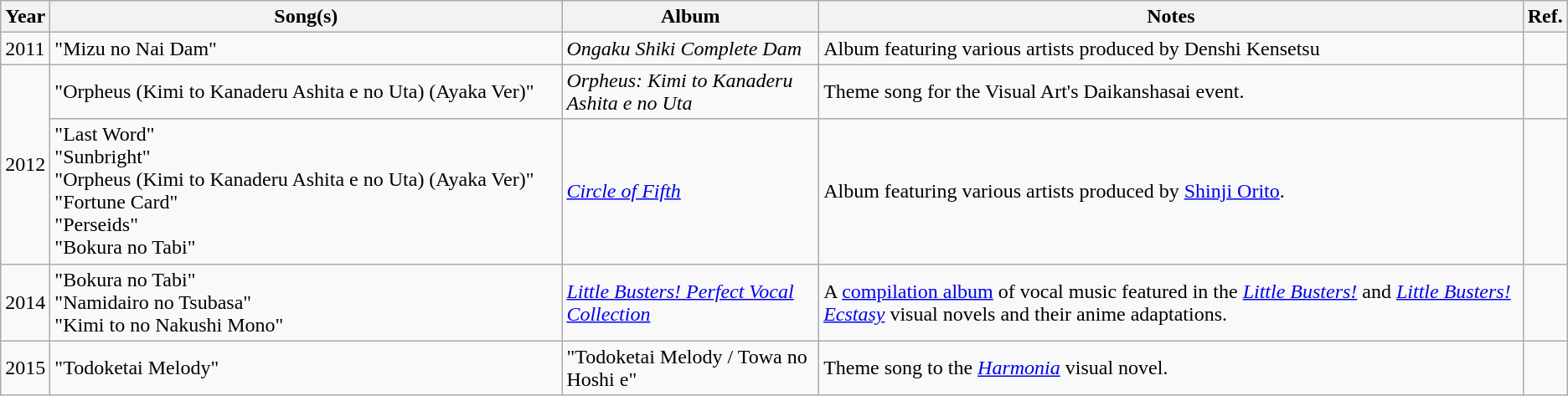<table class="wikitable" border="1">
<tr>
<th rowspan="1">Year</th>
<th rowspan="1" width="400">Song(s)</th>
<th rowspan="1">Album</th>
<th rowspan="1">Notes</th>
<th rowspan="1">Ref.</th>
</tr>
<tr>
<td>2011</td>
<td>"Mizu no Nai Dam"</td>
<td><em>Ongaku Shiki Complete Dam</em></td>
<td>Album featuring various artists produced by Denshi Kensetsu</td>
<td></td>
</tr>
<tr>
<td rowspan="2">2012</td>
<td>"Orpheus (Kimi to Kanaderu Ashita e no Uta) (Ayaka Ver)"</td>
<td><em>Orpheus: Kimi to Kanaderu Ashita e no Uta</em></td>
<td>Theme song for the Visual Art's Daikanshasai event.</td>
<td></td>
</tr>
<tr>
<td>"Last Word"<br>"Sunbright"<br>"Orpheus (Kimi to Kanaderu Ashita e no Uta) (Ayaka Ver)"<br>"Fortune Card"<br>"Perseids"<br>"Bokura no Tabi"</td>
<td><em><a href='#'>Circle of Fifth</a></em></td>
<td>Album featuring various artists produced by <a href='#'>Shinji Orito</a>.</td>
<td></td>
</tr>
<tr>
<td rowspan="1">2014</td>
<td>"Bokura no Tabi"<br>"Namidairo no Tsubasa"<br>"Kimi to no Nakushi Mono"</td>
<td><em><a href='#'>Little Busters! Perfect Vocal Collection</a></em></td>
<td>A <a href='#'>compilation album</a> of vocal music featured in the <em><a href='#'>Little Busters!</a></em> and <em><a href='#'>Little Busters! Ecstasy</a></em> visual novels and their anime adaptations.</td>
<td></td>
</tr>
<tr>
<td>2015</td>
<td>"Todoketai Melody"</td>
<td>"Todoketai Melody / Towa no Hoshi e"</td>
<td>Theme song to the <em><a href='#'>Harmonia</a></em> visual novel.</td>
<td></td>
</tr>
</table>
